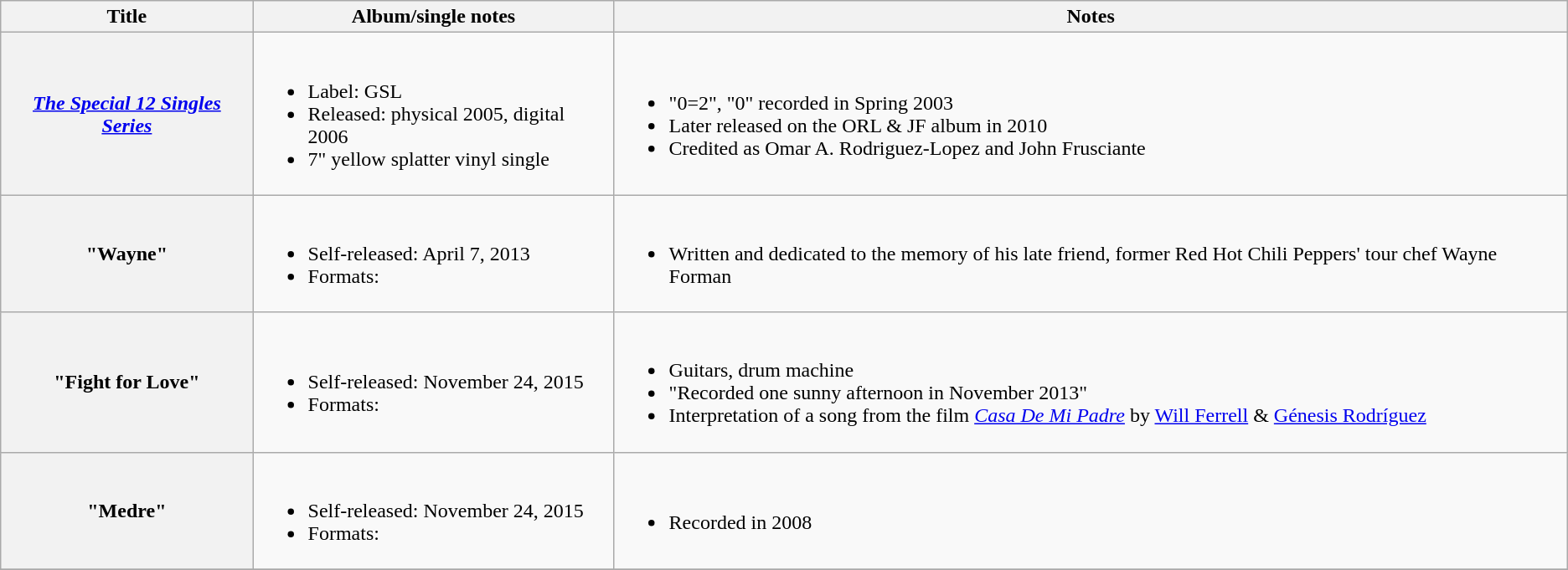<table class="wikitable plainrowheaders">
<tr>
<th scope="col">Title</th>
<th scope="col">Album/single notes</th>
<th scope="col">Notes</th>
</tr>
<tr>
<th scope="row"><em><a href='#'>The Special 12 Singles Series</a></em></th>
<td><br><ul><li>Label: GSL</li><li>Released: physical 2005, digital 2006</li><li>7" yellow splatter vinyl single</li></ul></td>
<td><br><ul><li>"0=2", "0" recorded in Spring 2003</li><li>Later released on the ORL & JF album in 2010</li><li>Credited as Omar A. Rodriguez-Lopez and John Frusciante</li></ul></td>
</tr>
<tr>
<th scope="row">"Wayne"</th>
<td><br><ul><li>Self-released: April 7, 2013</li><li>Formats: </li></ul></td>
<td><br><ul><li>Written and dedicated to the memory of his late friend, former Red Hot Chili Peppers' tour chef Wayne Forman</li></ul></td>
</tr>
<tr>
<th scope="row">"Fight for Love"</th>
<td><br><ul><li>Self-released: November 24, 2015</li><li>Formats: </li></ul></td>
<td><br><ul><li>Guitars, drum machine</li><li>"Recorded one sunny afternoon in November 2013"</li><li>Interpretation of a song from the film <em><a href='#'>Casa De Mi Padre</a></em> by <a href='#'>Will Ferrell</a> & <a href='#'>Génesis Rodríguez</a></li></ul></td>
</tr>
<tr>
<th scope="row">"Medre"</th>
<td><br><ul><li>Self-released: November 24, 2015</li><li>Formats: </li></ul></td>
<td><br><ul><li>Recorded in 2008</li></ul></td>
</tr>
<tr>
</tr>
</table>
